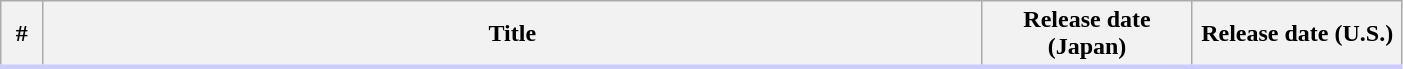<table class="wikitable" width = "74%">
<tr style="border-bottom:3px solid #CCF">
<th width="3%">#</th>
<th>Title</th>
<th width="15%">Release date (Japan)</th>
<th width="15%">Release date (U.S.)<br>




</th>
</tr>
</table>
